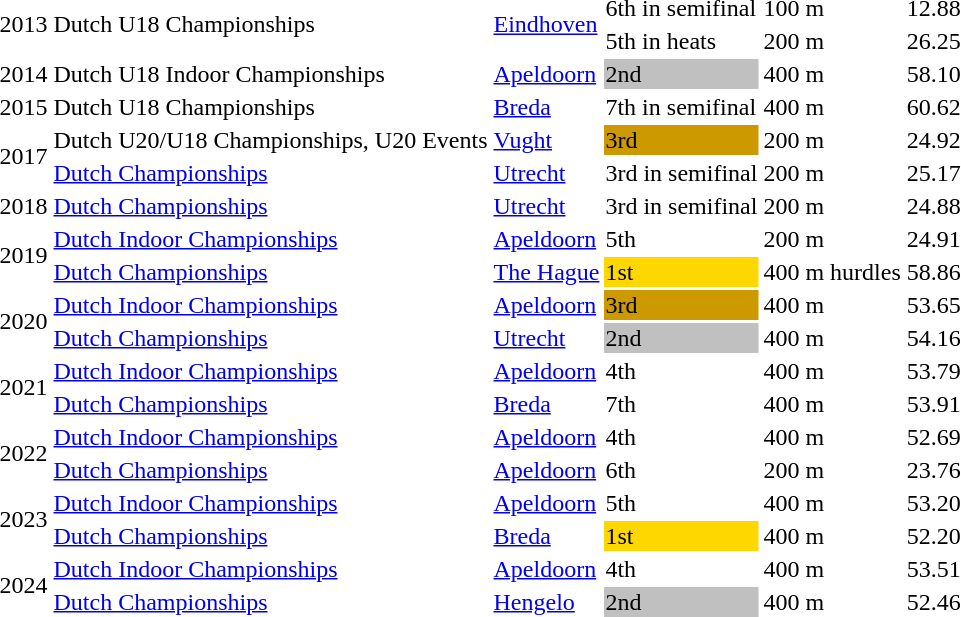<table>
<tr>
<td rowspan="2">2013</td>
<td rowspan="2">Dutch U18 Championships</td>
<td rowspan="2"><a href='#'>Eindhoven</a></td>
<td>6th in semifinal</td>
<td>100 m</td>
<td>12.88</td>
</tr>
<tr>
<td>5th in heats</td>
<td>200 m</td>
<td>26.25</td>
</tr>
<tr>
<td>2014</td>
<td>Dutch U18 Indoor Championships</td>
<td><a href='#'>Apeldoorn</a></td>
<td bgcolor="silver">2nd</td>
<td>400 m </td>
<td>58.10 </td>
</tr>
<tr>
<td>2015</td>
<td>Dutch U18 Championships</td>
<td><a href='#'>Breda</a></td>
<td>7th in semifinal</td>
<td>400 m</td>
<td>60.62</td>
</tr>
<tr>
<td rowspan="2">2017</td>
<td>Dutch U20/U18 Championships, U20 Events</td>
<td><a href='#'>Vught</a></td>
<td bgcolor="#cc9900">3rd</td>
<td>200 m</td>
<td>24.92</td>
</tr>
<tr>
<td><a href='#'>Dutch Championships</a></td>
<td><a href='#'>Utrecht</a></td>
<td>3rd in semifinal</td>
<td>200 m</td>
<td>25.17</td>
</tr>
<tr>
<td>2018</td>
<td><a href='#'>Dutch Championships</a></td>
<td><a href='#'>Utrecht</a></td>
<td>3rd in semifinal</td>
<td>200 m</td>
<td>24.88</td>
</tr>
<tr>
<td rowspan="2">2019</td>
<td><a href='#'>Dutch Indoor Championships</a></td>
<td><a href='#'>Apeldoorn</a></td>
<td>5th</td>
<td>200 m </td>
<td>24.91 </td>
</tr>
<tr>
<td><a href='#'>Dutch Championships</a></td>
<td><a href='#'>The Hague</a></td>
<td bgcolor="gold">1st</td>
<td>400 m hurdles</td>
<td>58.86</td>
</tr>
<tr>
<td rowspan="2">2020</td>
<td><a href='#'>Dutch Indoor Championships</a></td>
<td><a href='#'>Apeldoorn</a></td>
<td bgcolor="#cc9900">3rd</td>
<td>400 m </td>
<td>53.65 </td>
</tr>
<tr>
<td><a href='#'>Dutch Championships</a></td>
<td><a href='#'>Utrecht</a></td>
<td bgcolor="silver">2nd</td>
<td>400 m</td>
<td>54.16</td>
</tr>
<tr>
<td rowspan="2">2021</td>
<td><a href='#'>Dutch Indoor Championships</a></td>
<td><a href='#'>Apeldoorn</a></td>
<td>4th</td>
<td>400 m </td>
<td>53.79 </td>
</tr>
<tr>
<td><a href='#'>Dutch Championships</a></td>
<td><a href='#'>Breda</a></td>
<td>7th</td>
<td>400 m</td>
<td>53.91</td>
</tr>
<tr>
<td rowspan="2">2022</td>
<td><a href='#'>Dutch Indoor Championships</a></td>
<td><a href='#'>Apeldoorn</a></td>
<td>4th</td>
<td>400 m </td>
<td>52.69 </td>
</tr>
<tr>
<td><a href='#'>Dutch Championships</a></td>
<td><a href='#'>Apeldoorn</a></td>
<td>6th</td>
<td>200 m</td>
<td>23.76</td>
</tr>
<tr>
<td rowspan="2">2023</td>
<td><a href='#'>Dutch Indoor Championships</a></td>
<td><a href='#'>Apeldoorn</a></td>
<td>5th</td>
<td>400 m </td>
<td>53.20 </td>
</tr>
<tr>
<td><a href='#'>Dutch Championships</a></td>
<td><a href='#'>Breda</a></td>
<td bgcolor="gold">1st</td>
<td>400 m</td>
<td>52.20</td>
</tr>
<tr>
<td rowspan="2">2024</td>
<td><a href='#'>Dutch Indoor Championships</a></td>
<td><a href='#'>Apeldoorn</a></td>
<td>4th</td>
<td>400 m </td>
<td>53.51 </td>
</tr>
<tr>
<td><a href='#'>Dutch Championships</a></td>
<td><a href='#'>Hengelo</a></td>
<td bgcolor="silver">2nd</td>
<td>400 m</td>
<td>52.46</td>
</tr>
</table>
